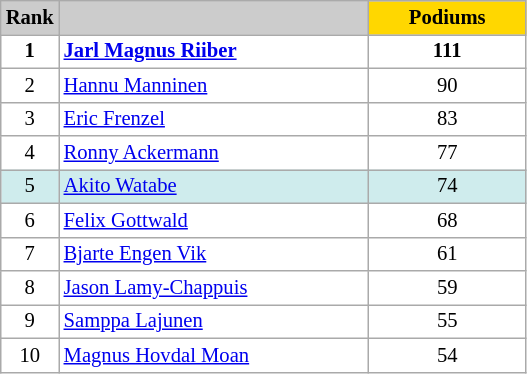<table class="wikitable plainrowheaders" style="background:#fff; font-size:86%; border:grey solid 1px; border-collapse:collapse;">
<tr style="background:#ccc; text-align:center;">
<th scope="col" style="background:#ccc; width:30px;">Rank</th>
<th scope="col" style="background:#ccc; width:200px;"></th>
<th style="background:gold; width:30%">Podiums</th>
</tr>
<tr>
<td align=center><strong>1</strong></td>
<td> <strong><a href='#'>Jarl Magnus Riiber</a></strong></td>
<td align=center><strong>111</strong></td>
</tr>
<tr>
<td align=center>2</td>
<td> <a href='#'>Hannu Manninen</a></td>
<td align=center>90</td>
</tr>
<tr>
<td align=center>3</td>
<td> <a href='#'>Eric Frenzel</a></td>
<td align=center>83</td>
</tr>
<tr>
<td align=center>4</td>
<td> <a href='#'>Ronny Ackermann</a></td>
<td align=center>77</td>
</tr>
<tr style="background:#CFECED">
<td align=center>5</td>
<td> <a href='#'>Akito Watabe</a></td>
<td align=center>74</td>
</tr>
<tr>
<td align=center>6</td>
<td> <a href='#'>Felix Gottwald</a></td>
<td align=center>68</td>
</tr>
<tr>
<td align=center>7</td>
<td> <a href='#'>Bjarte Engen Vik</a></td>
<td align=center>61</td>
</tr>
<tr>
<td align=center>8</td>
<td> <a href='#'>Jason Lamy-Chappuis</a></td>
<td align=center>59</td>
</tr>
<tr>
<td align=center>9</td>
<td> <a href='#'>Samppa Lajunen</a></td>
<td align=center>55</td>
</tr>
<tr>
<td align=center>10</td>
<td> <a href='#'>Magnus Hovdal Moan</a></td>
<td align=center>54</td>
</tr>
</table>
